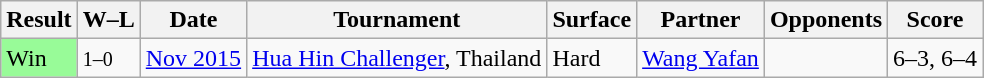<table class="sortable wikitable">
<tr>
<th>Result</th>
<th>W–L</th>
<th>Date</th>
<th>Tournament</th>
<th>Surface</th>
<th>Partner</th>
<th>Opponents</th>
<th>Score</th>
</tr>
<tr>
<td style="background:#98fb98;">Win</td>
<td><small>1–0</small></td>
<td><a href='#'>Nov 2015</a></td>
<td><a href='#'>Hua Hin Challenger</a>, Thailand</td>
<td>Hard</td>
<td> <a href='#'>Wang Yafan</a></td>
<td></td>
<td>6–3, 6–4</td>
</tr>
</table>
